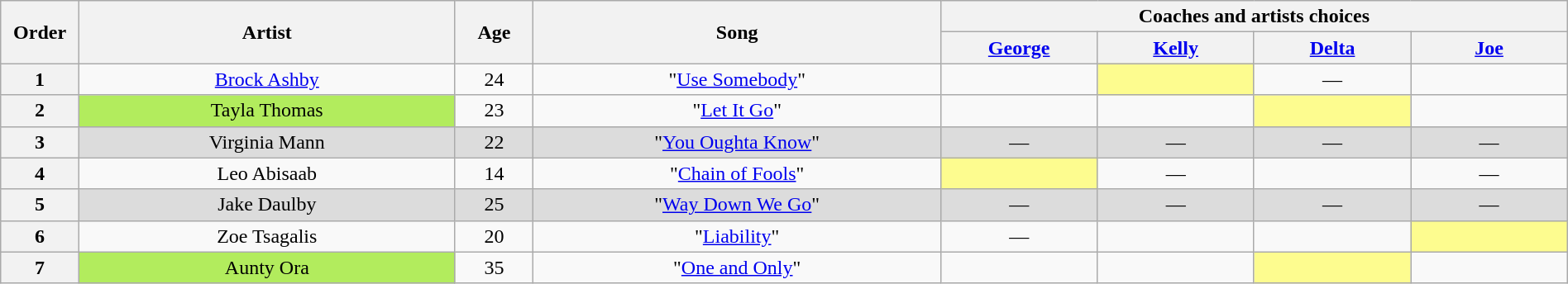<table class="wikitable" style="text-align:center; width:100%;">
<tr>
<th scope="col" rowspan="2" style="width:05%;">Order</th>
<th scope="col" rowspan="2" style="width:24%;">Artist</th>
<th scope="col" rowspan="2" deltastyle="width:05%;">Age</th>
<th scope="col" rowspan="2" style="width:26%;">Song</th>
<th colspan="4" style="width:40%;">Coaches and artists choices</th>
</tr>
<tr>
<th style="width:10%;"><a href='#'>George</a></th>
<th style="width:10%;"><a href='#'>Kelly</a></th>
<th style="width:10%;"><a href='#'>Delta</a></th>
<th style="width:10%;"><a href='#'>Joe</a></th>
</tr>
<tr>
<th>1</th>
<td><a href='#'>Brock Ashby</a></td>
<td>24</td>
<td>"<a href='#'>Use Somebody</a>"</td>
<td> <strong></strong> </td>
<td style="background-color:#FDFC8F;"> <strong></strong> </td>
<td>—</td>
<td> <strong></strong> </td>
</tr>
<tr>
<th>2</th>
<td style="background-color:#B2EC5D;">Tayla Thomas</td>
<td>23</td>
<td>"<a href='#'>Let It Go</a>"</td>
<td> <strong></strong> </td>
<td> <strong></strong> </td>
<td style="background-color:#FDFC8F;"> <strong></strong> </td>
<td> <strong></strong> </td>
</tr>
<tr>
<th>3</th>
<td style="background-color:#DCDCDC;">Virginia Mann</td>
<td style="background-color:#DCDCDC;">22</td>
<td style="background-color:#DCDCDC;">"<a href='#'>You Oughta Know</a>"</td>
<td style="background-color:#DCDCDC;">—</td>
<td style="background-color:#DCDCDC;">—</td>
<td style="background-color:#DCDCDC;">—</td>
<td style="background-color:#DCDCDC;">—</td>
</tr>
<tr>
<th>4</th>
<td>Leo Abisaab</td>
<td>14</td>
<td>"<a href='#'>Chain of Fools</a>"</td>
<td style="background-color:#FDFC8F;"> <strong></strong> </td>
<td>—</td>
<td> <strong></strong> </td>
<td>—</td>
</tr>
<tr>
<th>5</th>
<td style="background-color:#DCDCDC;">Jake Daulby</td>
<td style="background-color:#DCDCDC;">25</td>
<td style="background-color:#DCDCDC;">"<a href='#'>Way Down We Go</a>"</td>
<td style="background-color:#DCDCDC;">—</td>
<td style="background-color:#DCDCDC;">—</td>
<td style="background-color:#DCDCDC;">—</td>
<td style="background-color:#DCDCDC;">—</td>
</tr>
<tr>
<th>6</th>
<td>Zoe Tsagalis</td>
<td>20</td>
<td>"<a href='#'>Liability</a>"</td>
<td>—</td>
<td> <strong></strong> </td>
<td> <strong></strong> </td>
<td style="background-color:#FDFC8F;"> <strong></strong> </td>
</tr>
<tr>
<th>7</th>
<td style="background-color:#B2EC5D;">Aunty Ora</td>
<td>35</td>
<td>"<a href='#'>One and Only</a>"</td>
<td> <strong></strong> </td>
<td> <strong></strong> </td>
<td style="background-color:#FDFC8F;"> <strong></strong> </td>
<td> <strong></strong> </td>
</tr>
</table>
